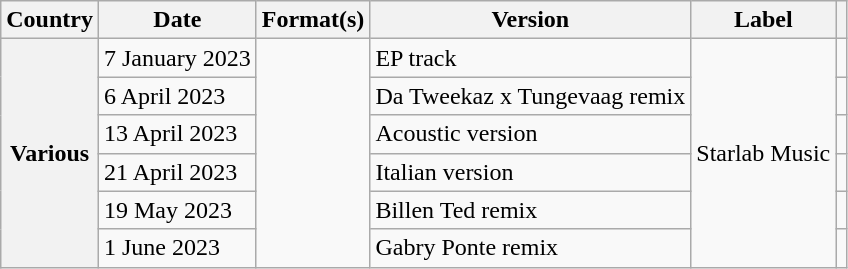<table class="wikitable plainrowheaders">
<tr>
<th scope="col">Country</th>
<th scope="col">Date</th>
<th scope="col">Format(s)</th>
<th scope="col">Version</th>
<th scope="col">Label</th>
<th scope="col"></th>
</tr>
<tr>
<th rowspan="6" scope="row">Various</th>
<td>7 January 2023</td>
<td rowspan="6"></td>
<td>EP track</td>
<td rowspan="6">Starlab Music</td>
<td align="center"></td>
</tr>
<tr>
<td>6 April 2023</td>
<td>Da Tweekaz x Tungevaag remix</td>
<td align="center"></td>
</tr>
<tr>
<td>13 April 2023</td>
<td>Acoustic version</td>
<td align="center"></td>
</tr>
<tr>
<td>21 April 2023</td>
<td>Italian version</td>
<td align="center"></td>
</tr>
<tr>
<td>19 May 2023</td>
<td>Billen Ted remix</td>
<td align="center"></td>
</tr>
<tr>
<td>1 June 2023</td>
<td>Gabry Ponte remix</td>
<td align="center"></td>
</tr>
</table>
